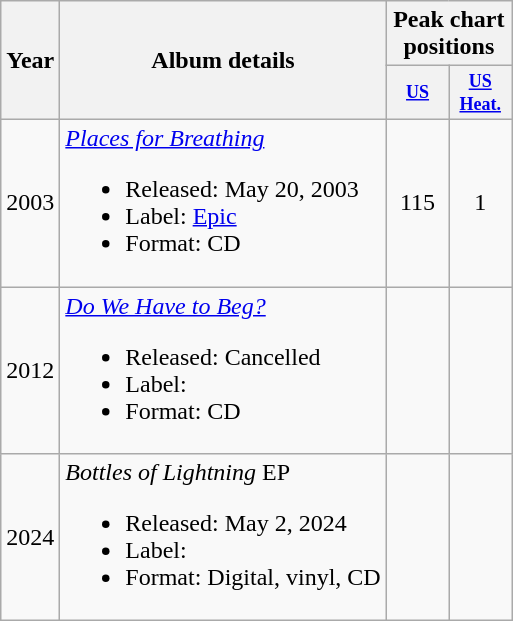<table class="wikitable">
<tr>
<th rowspan="2">Year</th>
<th rowspan="2">Album details</th>
<th colspan="2">Peak chart positions</th>
</tr>
<tr>
<th style="width:3em;font-size:75%"><a href='#'>US</a><br></th>
<th style="width:3em;font-size:75%"><a href='#'>US<br>Heat.</a><br></th>
</tr>
<tr>
<td style="text-align:center;">2003</td>
<td><em><a href='#'>Places for Breathing</a></em><br><ul><li>Released: May 20, 2003</li><li>Label: <a href='#'>Epic</a></li><li>Format: CD</li></ul></td>
<td style="text-align:center;">115</td>
<td style="text-align:center;">1</td>
</tr>
<tr>
<td style="text-align:center;">2012</td>
<td><em><a href='#'>Do We Have to Beg?</a></em><br><ul><li>Released: Cancelled</li><li>Label:</li><li>Format: CD</li></ul></td>
<td style="text-align:center;"></td>
<td style="text-align:center;"></td>
</tr>
<tr>
<td>2024</td>
<td><em>Bottles of Lightning</em> EP<br><ul><li>Released: May 2, 2024</li><li>Label:</li><li>Format: Digital, vinyl, CD</li></ul></td>
<td></td>
<td></td>
</tr>
</table>
